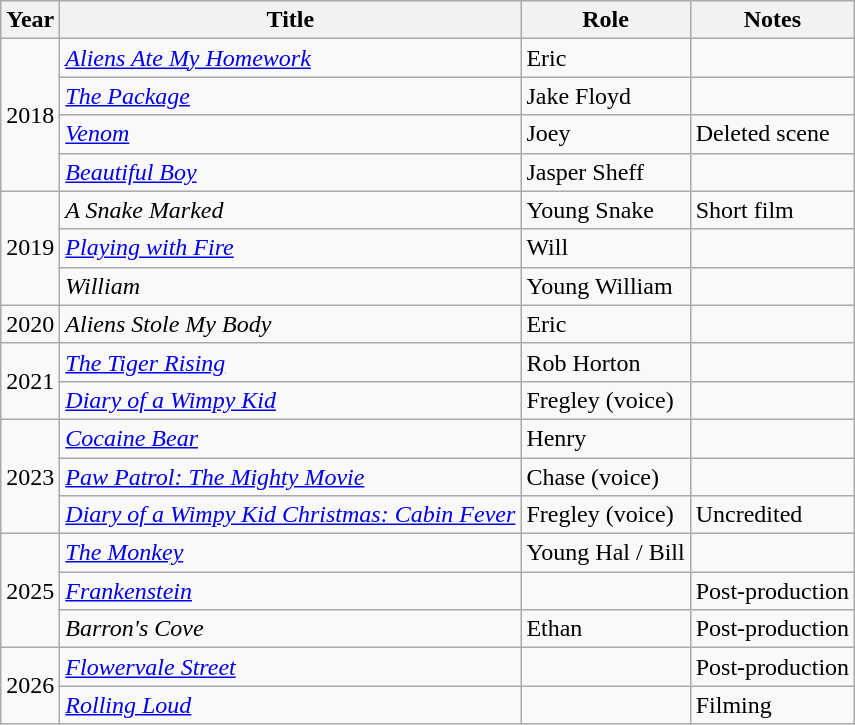<table class="wikitable sortable">
<tr>
<th>Year</th>
<th>Title</th>
<th>Role</th>
<th>Notes</th>
</tr>
<tr>
<td rowspan=4>2018</td>
<td><em><a href='#'>Aliens Ate My Homework</a></em></td>
<td>Eric</td>
<td></td>
</tr>
<tr>
<td><em><a href='#'>The Package</a></em></td>
<td>Jake Floyd</td>
<td></td>
</tr>
<tr>
<td><em><a href='#'>Venom</a></em></td>
<td>Joey</td>
<td>Deleted scene</td>
</tr>
<tr>
<td><em><a href='#'>Beautiful Boy</a></em></td>
<td>Jasper Sheff</td>
<td></td>
</tr>
<tr>
<td rowspan=3>2019</td>
<td><em>A Snake Marked</em></td>
<td>Young Snake</td>
<td>Short film</td>
</tr>
<tr>
<td><em><a href='#'>Playing with Fire</a></em></td>
<td>Will</td>
<td></td>
</tr>
<tr>
<td><em>William</em></td>
<td>Young William</td>
<td></td>
</tr>
<tr>
<td>2020</td>
<td><em>Aliens Stole My Body</em></td>
<td>Eric</td>
<td></td>
</tr>
<tr>
<td rowspan=2>2021</td>
<td><em><a href='#'>The Tiger Rising</a></em></td>
<td>Rob Horton</td>
<td></td>
</tr>
<tr>
<td><em><a href='#'>Diary of a Wimpy Kid</a></em></td>
<td>Fregley (voice)</td>
<td></td>
</tr>
<tr>
<td rowspan=3>2023</td>
<td><em><a href='#'>Cocaine Bear</a></em></td>
<td>Henry</td>
<td></td>
</tr>
<tr>
<td><em><a href='#'>Paw Patrol: The Mighty Movie</a></em></td>
<td>Chase (voice)</td>
<td></td>
</tr>
<tr>
<td><em><a href='#'>Diary of a Wimpy Kid Christmas: Cabin Fever</a></em></td>
<td>Fregley (voice)</td>
<td>Uncredited</td>
</tr>
<tr>
<td rowspan="3">2025</td>
<td><em><a href='#'>The Monkey</a></em></td>
<td>Young Hal / Bill</td>
<td></td>
</tr>
<tr>
<td><em><a href='#'>Frankenstein</a></em></td>
<td></td>
<td>Post-production</td>
</tr>
<tr>
<td><em>Barron's Cove</em></td>
<td>Ethan</td>
<td>Post-production</td>
</tr>
<tr>
<td rowspan="2">2026</td>
<td><em><a href='#'>Flowervale Street</a></em></td>
<td></td>
<td>Post-production</td>
</tr>
<tr>
<td><em><a href='#'>Rolling Loud</a></em></td>
<td></td>
<td>Filming</td>
</tr>
</table>
